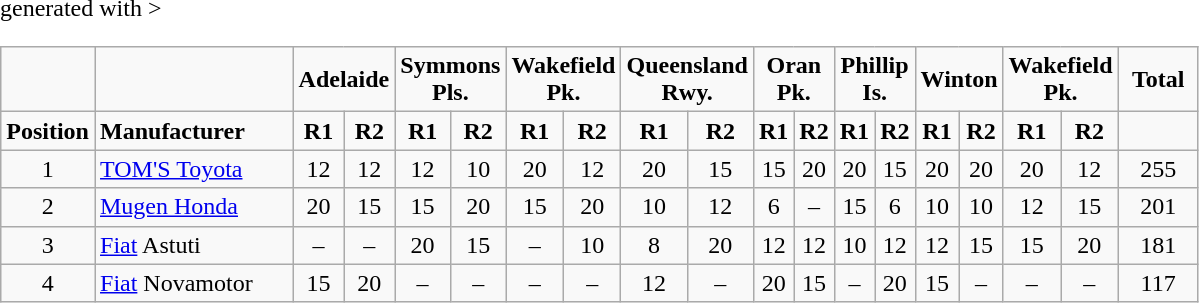<table class="wikitable" <hiddentext>generated with >
<tr>
<td width="47" height="11" align="center"> </td>
<td style="font-weight:bold" width="125"> </td>
<td style="font-weight:bold" width="46" colspan="2" align="center">Adelaide</td>
<td style="font-weight:bold" width="46" colspan="2" align="center">Symmons Pls.</td>
<td style="font-weight:bold" width="46" colspan="2" align="center">Wakefield Pk.</td>
<td style="font-weight:bold" width="46" colspan="2" align="center">Queensland Rwy.</td>
<td style="font-weight:bold" width="46" colspan="2" align="center">Oran Pk.</td>
<td style="font-weight:bold" width="46" colspan="2" align="center">Phillip Is.</td>
<td style="font-weight:bold" width="46" colspan="2" align="center">Winton</td>
<td style="font-weight:bold" width="46" colspan="2" align="center">Wakefield Pk.</td>
<td style="font-weight:bold" width="46" align="center">Total</td>
</tr>
<tr style="font-weight:bold">
<td height="11" align="center">Position</td>
<td>Manufacturer</td>
<td align="center">R1</td>
<td align="center">R2</td>
<td align="center">R1</td>
<td align="center">R2</td>
<td align="center">R1</td>
<td align="center">R2</td>
<td align="center">R1</td>
<td align="center">R2</td>
<td align="center">R1</td>
<td align="center">R2</td>
<td align="center">R1</td>
<td align="center">R2</td>
<td align="center">R1</td>
<td align="center">R2</td>
<td align="center">R1</td>
<td align="center">R2</td>
<td align="center"> </td>
</tr>
<tr>
<td height="11" align="center">1</td>
<td><a href='#'>TOM'S Toyota</a></td>
<td align="center">12</td>
<td align="center">12</td>
<td align="center">12</td>
<td align="center">10</td>
<td align="center">20</td>
<td align="center">12</td>
<td align="center">20</td>
<td align="center">15</td>
<td align="center">15</td>
<td align="center">20</td>
<td align="center">20</td>
<td align="center">15</td>
<td align="center">20</td>
<td align="center">20</td>
<td align="center">20</td>
<td align="center">12</td>
<td align="center">255</td>
</tr>
<tr>
<td height="11" align="center">2</td>
<td><a href='#'>Mugen Honda</a></td>
<td align="center">20</td>
<td align="center">15</td>
<td align="center">15</td>
<td align="center">20</td>
<td align="center">15</td>
<td align="center">20</td>
<td align="center">10</td>
<td align="center">12</td>
<td align="center">6</td>
<td align="center">–</td>
<td align="center">15</td>
<td align="center">6</td>
<td align="center">10</td>
<td align="center">10</td>
<td align="center">12</td>
<td align="center">15</td>
<td align="center">201</td>
</tr>
<tr>
<td height="11" align="center">3</td>
<td><a href='#'>Fiat</a> Astuti</td>
<td align="center">–</td>
<td align="center">–</td>
<td align="center">20</td>
<td align="center">15</td>
<td align="center">–</td>
<td align="center">10</td>
<td align="center">8</td>
<td align="center">20</td>
<td align="center">12</td>
<td align="center">12</td>
<td align="center">10</td>
<td align="center">12</td>
<td align="center">12</td>
<td align="center">15</td>
<td align="center">15</td>
<td align="center">20</td>
<td align="center">181</td>
</tr>
<tr>
<td height="11" align="center">4</td>
<td><a href='#'>Fiat</a> Novamotor</td>
<td align="center">15</td>
<td align="center">20</td>
<td align="center">–</td>
<td align="center">–</td>
<td align="center">–</td>
<td align="center">–</td>
<td align="center">12</td>
<td align="center">–</td>
<td align="center">20</td>
<td align="center">15</td>
<td align="center">–</td>
<td align="center">20</td>
<td align="center">15</td>
<td align="center">–</td>
<td align="center">–</td>
<td align="center">–</td>
<td align="center">117</td>
</tr>
</table>
